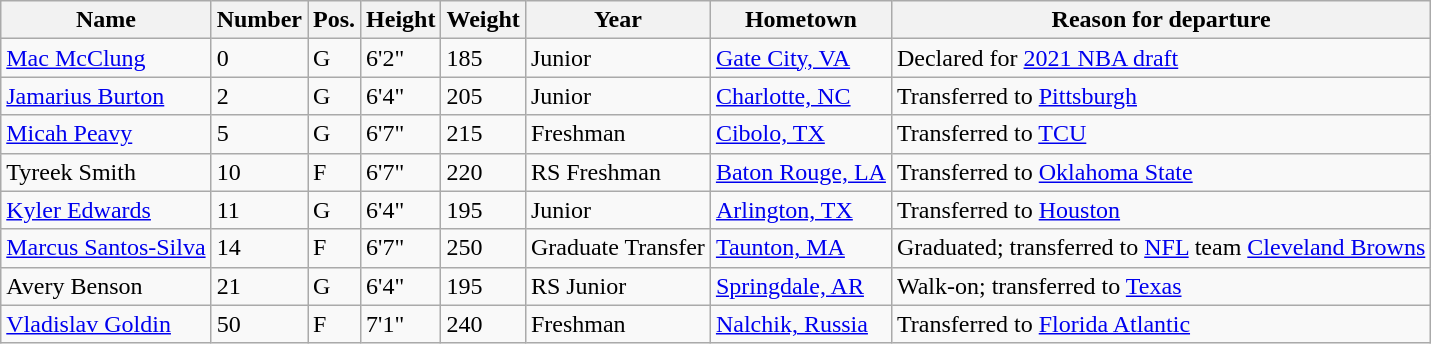<table class="wikitable sortable" border="1">
<tr>
<th>Name</th>
<th>Number</th>
<th>Pos.</th>
<th>Height</th>
<th>Weight</th>
<th>Year</th>
<th>Hometown</th>
<th class="unsortable">Reason for departure</th>
</tr>
<tr>
<td><a href='#'>Mac McClung</a></td>
<td>0</td>
<td>G</td>
<td>6'2"</td>
<td>185</td>
<td>Junior</td>
<td><a href='#'>Gate City, VA</a></td>
<td>Declared for <a href='#'>2021 NBA draft</a></td>
</tr>
<tr>
<td><a href='#'>Jamarius Burton</a></td>
<td>2</td>
<td>G</td>
<td>6'4"</td>
<td>205</td>
<td>Junior</td>
<td><a href='#'>Charlotte, NC</a></td>
<td>Transferred to <a href='#'>Pittsburgh</a></td>
</tr>
<tr>
<td><a href='#'>Micah Peavy</a></td>
<td>5</td>
<td>G</td>
<td>6'7"</td>
<td>215</td>
<td>Freshman</td>
<td><a href='#'>Cibolo, TX</a></td>
<td>Transferred to <a href='#'>TCU</a></td>
</tr>
<tr>
<td>Tyreek Smith</td>
<td>10</td>
<td>F</td>
<td>6'7"</td>
<td>220</td>
<td>RS Freshman</td>
<td><a href='#'>Baton Rouge, LA</a></td>
<td>Transferred to <a href='#'>Oklahoma State</a></td>
</tr>
<tr>
<td><a href='#'>Kyler Edwards</a></td>
<td>11</td>
<td>G</td>
<td>6'4"</td>
<td>195</td>
<td>Junior</td>
<td><a href='#'>Arlington, TX</a></td>
<td>Transferred to <a href='#'>Houston</a></td>
</tr>
<tr>
<td><a href='#'>Marcus Santos-Silva</a></td>
<td>14</td>
<td>F</td>
<td>6'7"</td>
<td>250</td>
<td>Graduate Transfer</td>
<td><a href='#'>Taunton, MA</a></td>
<td>Graduated; transferred to <a href='#'>NFL</a> team <a href='#'>Cleveland Browns</a></td>
</tr>
<tr>
<td>Avery Benson</td>
<td>21</td>
<td>G</td>
<td>6'4"</td>
<td>195</td>
<td>RS Junior</td>
<td><a href='#'>Springdale, AR</a></td>
<td>Walk-on; transferred to <a href='#'>Texas</a></td>
</tr>
<tr>
<td><a href='#'>Vladislav Goldin</a></td>
<td>50</td>
<td>F</td>
<td>7'1"</td>
<td>240</td>
<td>Freshman</td>
<td><a href='#'>Nalchik, Russia</a></td>
<td>Transferred to <a href='#'>Florida Atlantic</a></td>
</tr>
</table>
